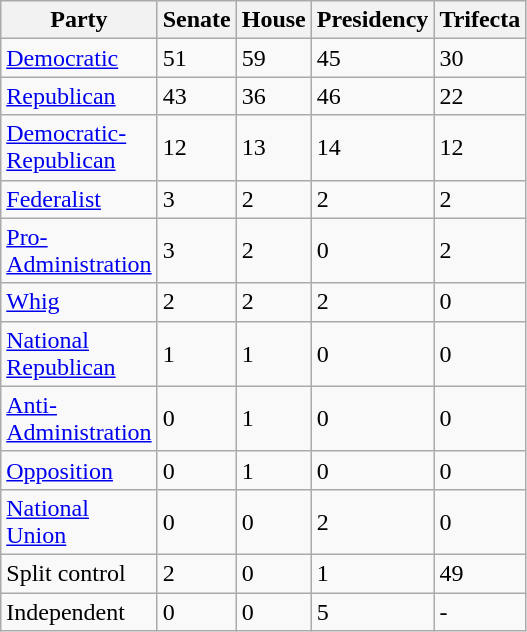<table class="wikitable sortable">
<tr>
<th>Party</th>
<th>Senate</th>
<th>House</th>
<th>Presidency</th>
<th>Trifecta</th>
</tr>
<tr>
<td><a href='#'>Democratic</a></td>
<td>51</td>
<td>59</td>
<td>45</td>
<td>30</td>
</tr>
<tr>
<td><a href='#'>Republican</a></td>
<td>43</td>
<td>36</td>
<td>46</td>
<td>22</td>
</tr>
<tr>
<td><a href='#'>Democratic-<br>Republican</a></td>
<td>12</td>
<td>13</td>
<td>14</td>
<td>12</td>
</tr>
<tr>
<td><a href='#'>Federalist</a></td>
<td>3</td>
<td>2</td>
<td>2</td>
<td>2</td>
</tr>
<tr>
<td><a href='#'>Pro-<br>Administration</a></td>
<td>3</td>
<td>2</td>
<td>0</td>
<td>2</td>
</tr>
<tr>
<td><a href='#'>Whig</a></td>
<td>2</td>
<td>2</td>
<td>2</td>
<td>0</td>
</tr>
<tr>
<td><a href='#'>National<br>Republican</a></td>
<td>1</td>
<td>1</td>
<td>0</td>
<td>0</td>
</tr>
<tr>
<td><a href='#'>Anti-<br>Administration</a></td>
<td>0</td>
<td>1</td>
<td>0</td>
<td>0</td>
</tr>
<tr>
<td><a href='#'>Opposition</a></td>
<td>0</td>
<td>1</td>
<td>0</td>
<td>0</td>
</tr>
<tr>
<td><a href='#'>National<br>Union</a></td>
<td>0</td>
<td>0</td>
<td>2</td>
<td>0</td>
</tr>
<tr>
<td>Split control</td>
<td>2</td>
<td>0</td>
<td>1</td>
<td>49</td>
</tr>
<tr>
<td>Independent</td>
<td>0</td>
<td>0</td>
<td>5</td>
<td>-</td>
</tr>
</table>
